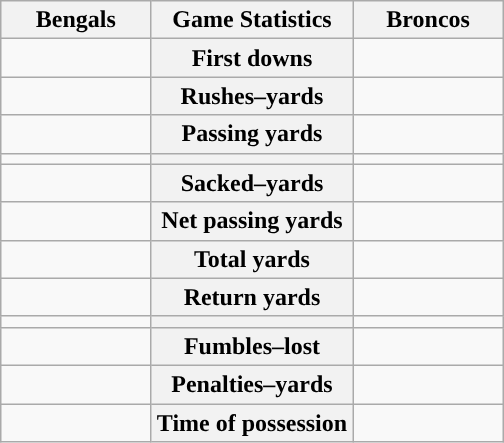<table class="wikitable" style="margin: 1em auto 1em auto">
<tr>
<th style="width:30%;">Bengals</th>
<th style="width:40%;">Game Statistics</th>
<th style="width:30%;">Broncos</th>
</tr>
<tr>
<td style="text-align:right;"></td>
<th>First downs</th>
<td></td>
</tr>
<tr>
<td style="text-align:right;"></td>
<th>Rushes–yards</th>
<td></td>
</tr>
<tr>
<td style="text-align:right;"></td>
<th>Passing yards</th>
<td></td>
</tr>
<tr>
<td style="text-align:right;"></td>
<th></th>
<td></td>
</tr>
<tr>
<td style="text-align:right;"></td>
<th>Sacked–yards</th>
<td></td>
</tr>
<tr>
<td style="text-align:right;"></td>
<th>Net passing yards</th>
<td></td>
</tr>
<tr>
<td style="text-align:right;"></td>
<th>Total yards</th>
<td></td>
</tr>
<tr>
<td style="text-align:right;"></td>
<th>Return yards</th>
<td></td>
</tr>
<tr>
<td style="text-align:right;"></td>
<th></th>
<td></td>
</tr>
<tr>
<td style="text-align:right;"></td>
<th>Fumbles–lost</th>
<td></td>
</tr>
<tr>
<td style="text-align:right;"></td>
<th>Penalties–yards</th>
<td></td>
</tr>
<tr>
<td style="text-align:right;"></td>
<th>Time of possession</th>
<td></td>
</tr>
</table>
